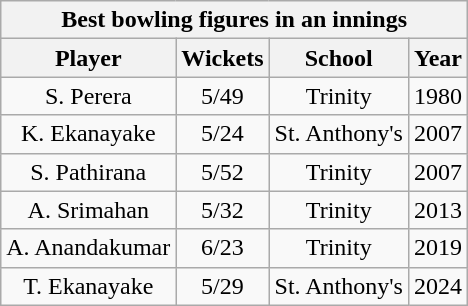<table class="wikitable sortable sticky-header-multi mw-collapsible" style="font-size:100%; text-align:center">
<tr>
<th colspan="4">Best bowling figures in an innings</th>
</tr>
<tr>
<th class="unsortable">Player</th>
<th>Wickets</th>
<th>School</th>
<th>Year</th>
</tr>
<tr>
<td align="center">S. Perera</td>
<td align="center">5/49</td>
<td align="center">Trinity</td>
<td align="center">1980</td>
</tr>
<tr>
<td align="center">K. Ekanayake</td>
<td align="center">5/24</td>
<td align="center">St. Anthony's</td>
<td align="center">2007</td>
</tr>
<tr>
<td align="center">S. Pathirana</td>
<td align="center">5/52</td>
<td align="center">Trinity</td>
<td align="center">2007</td>
</tr>
<tr>
<td align="center">A. Srimahan</td>
<td align="center">5/32</td>
<td align="center">Trinity</td>
<td align="center">2013</td>
</tr>
<tr>
<td align="center">A. Anandakumar</td>
<td align="center">6/23</td>
<td align="center">Trinity</td>
<td align="center">2019</td>
</tr>
<tr>
<td align="center">T. Ekanayake</td>
<td align="center">5/29</td>
<td align="center">St. Anthony's</td>
<td align="center">2024</td>
</tr>
</table>
